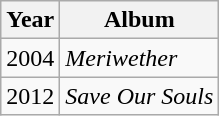<table class="wikitable">
<tr>
<th>Year</th>
<th>Album</th>
</tr>
<tr>
<td>2004</td>
<td><em>Meriwether</em></td>
</tr>
<tr>
<td>2012</td>
<td><em>Save Our Souls</em></td>
</tr>
</table>
